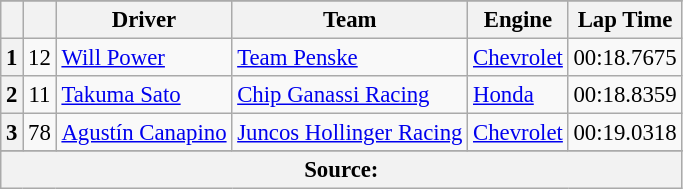<table class="wikitable" style="font-size:95%;">
<tr>
</tr>
<tr>
<th></th>
<th></th>
<th>Driver</th>
<th>Team</th>
<th>Engine</th>
<th>Lap Time</th>
</tr>
<tr>
<th>1</th>
<td align="center">12</td>
<td> <a href='#'>Will Power</a></td>
<td><a href='#'>Team Penske</a></td>
<td><a href='#'>Chevrolet</a></td>
<td>00:18.7675</td>
</tr>
<tr>
<th>2</th>
<td align="center">11</td>
<td> <a href='#'>Takuma Sato</a></td>
<td><a href='#'>Chip Ganassi Racing</a></td>
<td><a href='#'>Honda</a></td>
<td>00:18.8359</td>
</tr>
<tr>
<th>3</th>
<td align="center">78</td>
<td> <a href='#'>Agustín Canapino</a> <strong></strong></td>
<td><a href='#'>Juncos Hollinger Racing</a></td>
<td><a href='#'>Chevrolet</a></td>
<td>00:19.0318</td>
</tr>
<tr>
</tr>
<tr class="sortbottom">
<th colspan="6">Source:</th>
</tr>
</table>
